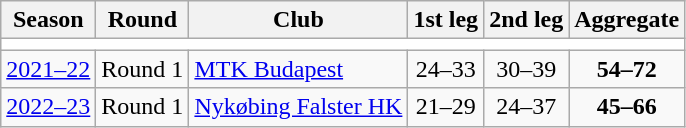<table class="wikitable">
<tr>
<th>Season</th>
<th>Round</th>
<th>Club</th>
<th>1st leg</th>
<th>2nd leg</th>
<th>Aggregate</th>
</tr>
<tr>
<td colspan="7" bgcolor=white></td>
</tr>
<tr>
<td rowspan=1><a href='#'>2021–22</a></td>
<td>Round 1</td>
<td> <a href='#'>MTK Budapest</a></td>
<td align=center>24–33</td>
<td align=center>30–39</td>
<td align=center><strong>54–72</strong></td>
</tr>
<tr>
<td rowspan=1><a href='#'>2022–23</a></td>
<td>Round 1</td>
<td> <a href='#'>Nykøbing Falster HK</a></td>
<td align=center>21–29</td>
<td align=center>24–37</td>
<td align=center><strong>45–66</strong></td>
</tr>
</table>
